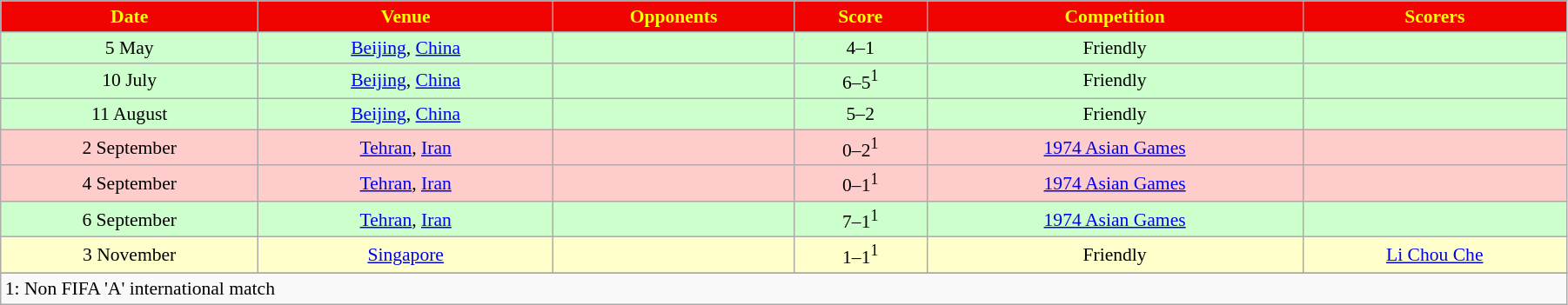<table width=95% class="wikitable" style="text-align: center; font-size: 90%">
<tr bgcolor=#F00300 style="color:yellow">
<td><strong>Date</strong></td>
<td><strong>Venue</strong></td>
<td><strong>Opponents</strong></td>
<td><strong>Score</strong></td>
<td><strong>Competition</strong></td>
<td><strong>Scorers</strong></td>
</tr>
<tr bgcolor=#CCFFCC>
<td>5 May</td>
<td><a href='#'>Beijing</a>, <a href='#'>China</a></td>
<td></td>
<td>4–1</td>
<td>Friendly</td>
<td></td>
</tr>
<tr bgcolor=#CCFFCC>
<td>10 July</td>
<td><a href='#'>Beijing</a>, <a href='#'>China</a></td>
<td></td>
<td>6–5<sup>1</sup></td>
<td>Friendly</td>
<td></td>
</tr>
<tr bgcolor=#CCFFCC>
<td>11 August</td>
<td><a href='#'>Beijing</a>, <a href='#'>China</a></td>
<td></td>
<td>5–2</td>
<td>Friendly</td>
<td></td>
</tr>
<tr bgcolor=#FFCCCC>
<td>2 September</td>
<td><a href='#'>Tehran</a>, <a href='#'>Iran</a></td>
<td></td>
<td>0–2<sup>1</sup></td>
<td><a href='#'>1974 Asian Games</a></td>
<td></td>
</tr>
<tr bgcolor=#FFCCCC>
<td>4 September</td>
<td><a href='#'>Tehran</a>, <a href='#'>Iran</a></td>
<td></td>
<td>0–1<sup>1</sup></td>
<td><a href='#'>1974 Asian Games</a></td>
<td></td>
</tr>
<tr bgcolor=#CCFFCC>
<td>6 September</td>
<td><a href='#'>Tehran</a>, <a href='#'>Iran</a></td>
<td></td>
<td>7–1<sup>1</sup></td>
<td><a href='#'>1974 Asian Games</a></td>
<td></td>
</tr>
<tr bgcolor=#FFFFCC>
<td>3 November</td>
<td><a href='#'>Singapore</a></td>
<td></td>
<td>1–1<sup>1</sup></td>
<td>Friendly</td>
<td><a href='#'>Li Chou Che</a></td>
</tr>
<tr>
</tr>
<tr>
<td colspan=6 align=left>1: Non FIFA 'A' international match</td>
</tr>
</table>
